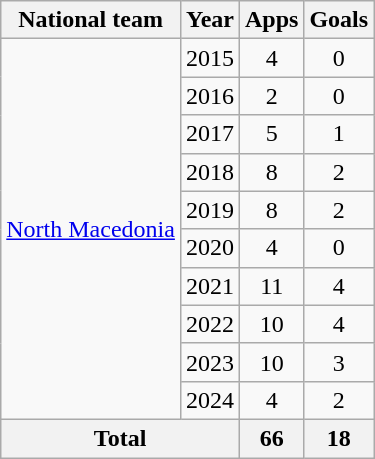<table class="wikitable" style="text-align:center">
<tr>
<th>National team</th>
<th>Year</th>
<th>Apps</th>
<th>Goals</th>
</tr>
<tr>
<td rowspan="10"><a href='#'>North Macedonia</a></td>
<td>2015</td>
<td>4</td>
<td>0</td>
</tr>
<tr>
<td>2016</td>
<td>2</td>
<td>0</td>
</tr>
<tr>
<td>2017</td>
<td>5</td>
<td>1</td>
</tr>
<tr>
<td>2018</td>
<td>8</td>
<td>2</td>
</tr>
<tr>
<td>2019</td>
<td>8</td>
<td>2</td>
</tr>
<tr>
<td>2020</td>
<td>4</td>
<td>0</td>
</tr>
<tr>
<td>2021</td>
<td>11</td>
<td>4</td>
</tr>
<tr>
<td>2022</td>
<td>10</td>
<td>4</td>
</tr>
<tr>
<td>2023</td>
<td>10</td>
<td>3</td>
</tr>
<tr>
<td>2024</td>
<td>4</td>
<td>2</td>
</tr>
<tr>
<th colspan="2">Total</th>
<th>66</th>
<th>18</th>
</tr>
</table>
